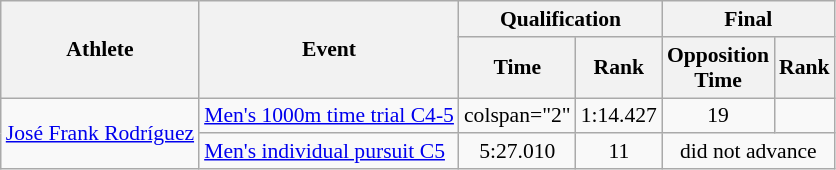<table class=wikitable style="font-size:90%">
<tr>
<th rowspan="2">Athlete</th>
<th rowspan="2">Event</th>
<th colspan="2">Qualification</th>
<th colspan="2">Final</th>
</tr>
<tr>
<th>Time</th>
<th>Rank</th>
<th>Opposition<br>Time</th>
<th>Rank</th>
</tr>
<tr align=center>
<td align=left rowspan=2><a href='#'>José Frank Rodríguez</a></td>
<td align=left><a href='#'>Men's 1000m time trial C4-5</a></td>
<td>colspan="2" </td>
<td>1:14.427</td>
<td>19</td>
</tr>
<tr align=center>
<td align=left><a href='#'>Men's individual pursuit C5</a></td>
<td>5:27.010</td>
<td>11</td>
<td colspan=2>did not advance</td>
</tr>
</table>
